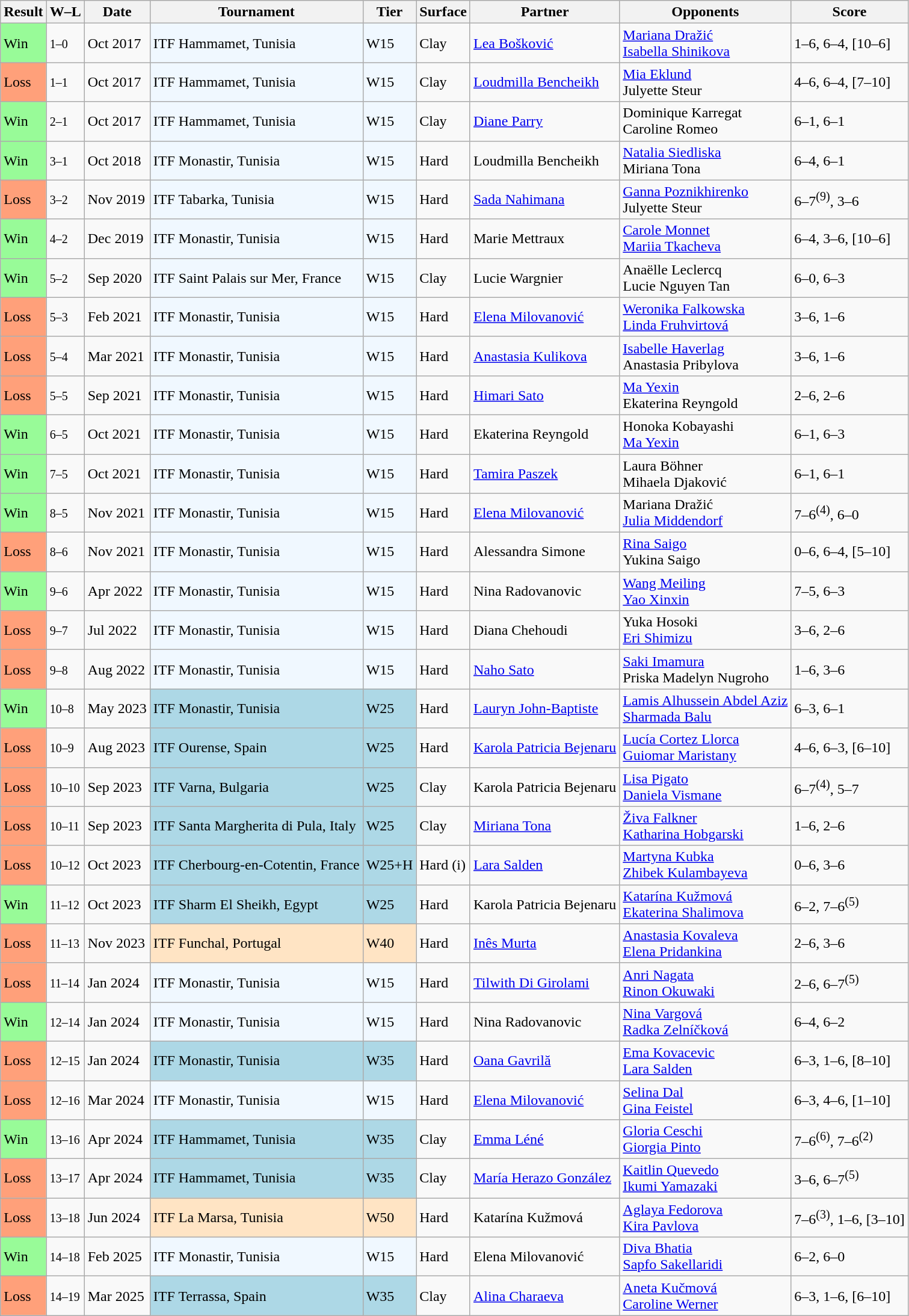<table class="sortable wikitable">
<tr>
<th>Result</th>
<th class="unsortable">W–L</th>
<th>Date</th>
<th>Tournament</th>
<th>Tier</th>
<th>Surface</th>
<th>Partner</th>
<th class="unsortable">Opponents</th>
<th>Score</th>
</tr>
<tr>
<td style="background:#98fb98;">Win</td>
<td><small>1–0</small></td>
<td>Oct 2017</td>
<td bgcolor=#f0f8ff>ITF Hammamet, Tunisia</td>
<td bgcolor=#f0f8ff>W15</td>
<td>Clay</td>
<td> <a href='#'>Lea Bošković</a></td>
<td> <a href='#'>Mariana Dražić</a> <br>  <a href='#'>Isabella Shinikova</a></td>
<td>1–6, 6–4, [10–6]</td>
</tr>
<tr>
<td style="background:#ffa07a;">Loss</td>
<td><small>1–1</small></td>
<td>Oct 2017</td>
<td bgcolor=#f0f8ff>ITF Hammamet, Tunisia</td>
<td bgcolor=#f0f8ff>W15</td>
<td>Clay</td>
<td> <a href='#'>Loudmilla Bencheikh</a></td>
<td> <a href='#'>Mia Eklund</a> <br>  Julyette Steur</td>
<td>4–6, 6–4, [7–10]</td>
</tr>
<tr>
<td style="background:#98fb98;">Win</td>
<td><small>2–1</small></td>
<td>Oct 2017</td>
<td bgcolor=#f0f8ff>ITF Hammamet, Tunisia</td>
<td bgcolor=#f0f8ff>W15</td>
<td>Clay</td>
<td> <a href='#'>Diane Parry</a></td>
<td> Dominique Karregat <br>  Caroline Romeo</td>
<td>6–1, 6–1</td>
</tr>
<tr>
<td style="background:#98fb98;">Win</td>
<td><small>3–1</small></td>
<td>Oct 2018</td>
<td bgcolor=#f0f8ff>ITF Monastir, Tunisia</td>
<td bgcolor=#f0f8ff>W15</td>
<td>Hard</td>
<td> Loudmilla Bencheikh</td>
<td> <a href='#'>Natalia Siedliska</a> <br>  Miriana Tona</td>
<td>6–4, 6–1</td>
</tr>
<tr>
<td style="background:#ffa07a;">Loss</td>
<td><small>3–2</small></td>
<td>Nov 2019</td>
<td bgcolor=#f0f8ff>ITF Tabarka, Tunisia</td>
<td bgcolor=#f0f8ff>W15</td>
<td>Hard</td>
<td> <a href='#'>Sada Nahimana</a></td>
<td> <a href='#'>Ganna Poznikhirenko</a> <br>  Julyette Steur</td>
<td>6–7<sup>(9)</sup>, 3–6</td>
</tr>
<tr>
<td style="background:#98fb98;">Win</td>
<td><small>4–2</small></td>
<td>Dec 2019</td>
<td bgcolor=#f0f8ff>ITF Monastir, Tunisia</td>
<td bgcolor=#f0f8ff>W15</td>
<td>Hard</td>
<td> Marie Mettraux</td>
<td> <a href='#'>Carole Monnet</a> <br>  <a href='#'>Mariia Tkacheva</a></td>
<td>6–4, 3–6, [10–6]</td>
</tr>
<tr>
<td style="background:#98fb98;">Win</td>
<td><small>5–2</small></td>
<td>Sep 2020</td>
<td bgcolor=#f0f8ff>ITF Saint Palais sur Mer, France</td>
<td bgcolor=#f0f8ff>W15</td>
<td>Clay</td>
<td> Lucie Wargnier</td>
<td> Anaëlle Leclercq <br>  Lucie Nguyen Tan</td>
<td>6–0, 6–3</td>
</tr>
<tr>
<td style="background:#ffa07a;">Loss</td>
<td><small>5–3</small></td>
<td>Feb 2021</td>
<td style="background:#f0f8ff;">ITF Monastir, Tunisia</td>
<td style="background:#f0f8ff;">W15</td>
<td>Hard</td>
<td> <a href='#'>Elena Milovanović</a></td>
<td> <a href='#'>Weronika Falkowska</a> <br>  <a href='#'>Linda Fruhvirtová</a></td>
<td>3–6, 1–6</td>
</tr>
<tr>
<td style="background:#ffa07a;">Loss</td>
<td><small>5–4</small></td>
<td>Mar 2021</td>
<td style="background:#f0f8ff;">ITF Monastir, Tunisia</td>
<td style="background:#f0f8ff;">W15</td>
<td>Hard</td>
<td> <a href='#'>Anastasia Kulikova</a></td>
<td> <a href='#'>Isabelle Haverlag</a> <br>  Anastasia Pribylova</td>
<td>3–6, 1–6</td>
</tr>
<tr>
<td style="background:#ffa07a;">Loss</td>
<td><small>5–5</small></td>
<td>Sep 2021</td>
<td style="background:#f0f8ff;">ITF Monastir, Tunisia</td>
<td style="background:#f0f8ff;">W15</td>
<td>Hard</td>
<td> <a href='#'>Himari Sato</a></td>
<td> <a href='#'>Ma Yexin</a> <br>  Ekaterina Reyngold</td>
<td>2–6, 2–6</td>
</tr>
<tr>
<td style="background:#98fb98;">Win</td>
<td><small>6–5</small></td>
<td>Oct 2021</td>
<td bgcolor=#f0f8ff>ITF Monastir, Tunisia</td>
<td bgcolor=#f0f8ff>W15</td>
<td>Hard</td>
<td> Ekaterina Reyngold</td>
<td> Honoka Kobayashi <br>  <a href='#'>Ma Yexin</a></td>
<td>6–1, 6–3</td>
</tr>
<tr>
<td style="background:#98fb98;">Win</td>
<td><small>7–5</small></td>
<td>Oct 2021</td>
<td bgcolor=#f0f8ff>ITF Monastir, Tunisia</td>
<td bgcolor=#f0f8ff>W15</td>
<td>Hard</td>
<td> <a href='#'>Tamira Paszek</a></td>
<td> Laura Böhner <br>  Mihaela Djaković</td>
<td>6–1, 6–1</td>
</tr>
<tr>
<td style="background:#98fb98;">Win</td>
<td><small>8–5</small></td>
<td>Nov 2021</td>
<td bgcolor=#f0f8ff>ITF Monastir, Tunisia</td>
<td bgcolor=#f0f8ff>W15</td>
<td>Hard</td>
<td> <a href='#'>Elena Milovanović</a></td>
<td> Mariana Dražić <br>  <a href='#'>Julia Middendorf</a></td>
<td>7–6<sup>(4)</sup>, 6–0</td>
</tr>
<tr>
<td style="background:#ffa07a;">Loss</td>
<td><small>8–6</small></td>
<td>Nov 2021</td>
<td style="background:#f0f8ff;">ITF Monastir, Tunisia</td>
<td style="background:#f0f8ff;">W15</td>
<td>Hard</td>
<td> Alessandra Simone</td>
<td> <a href='#'>Rina Saigo</a> <br>  Yukina Saigo</td>
<td>0–6, 6–4, [5–10]</td>
</tr>
<tr>
<td style="background:#98fb98;">Win</td>
<td><small>9–6</small></td>
<td>Apr 2022</td>
<td bgcolor=#f0f8ff>ITF Monastir, Tunisia</td>
<td bgcolor=#f0f8ff>W15</td>
<td>Hard</td>
<td> Nina Radovanovic</td>
<td> <a href='#'>Wang Meiling</a> <br>  <a href='#'>Yao Xinxin</a></td>
<td>7–5, 6–3</td>
</tr>
<tr>
<td style="background:#ffa07a;">Loss</td>
<td><small>9–7</small></td>
<td>Jul 2022</td>
<td style="background:#f0f8ff;">ITF Monastir, Tunisia</td>
<td style="background:#f0f8ff;">W15</td>
<td>Hard</td>
<td> Diana Chehoudi</td>
<td> Yuka Hosoki <br>  <a href='#'>Eri Shimizu</a></td>
<td>3–6, 2–6</td>
</tr>
<tr>
<td style="background:#ffa07a;">Loss</td>
<td><small>9–8</small></td>
<td>Aug 2022</td>
<td style="background:#f0f8ff;">ITF Monastir, Tunisia</td>
<td style="background:#f0f8ff;">W15</td>
<td>Hard</td>
<td> <a href='#'>Naho Sato</a></td>
<td> <a href='#'>Saki Imamura</a> <br>  Priska Madelyn Nugroho</td>
<td>1–6, 3–6</td>
</tr>
<tr>
<td style="background:#98fb98;">Win</td>
<td><small>10–8</small></td>
<td>May 2023</td>
<td style="background:lightblue;">ITF Monastir, Tunisia</td>
<td style="background:lightblue;">W25</td>
<td>Hard</td>
<td> <a href='#'>Lauryn John-Baptiste</a></td>
<td> <a href='#'>Lamis Alhussein Abdel Aziz</a> <br>  <a href='#'>Sharmada Balu</a></td>
<td>6–3, 6–1</td>
</tr>
<tr>
<td style="background:#ffa07a;">Loss</td>
<td><small>10–9</small></td>
<td>Aug 2023</td>
<td style="background:lightblue;">ITF Ourense, Spain</td>
<td style="background:lightblue;">W25</td>
<td>Hard</td>
<td> <a href='#'>Karola Patricia Bejenaru</a></td>
<td> <a href='#'>Lucía Cortez Llorca</a> <br>  <a href='#'>Guiomar Maristany</a></td>
<td>4–6, 6–3, [6–10]</td>
</tr>
<tr>
<td style="background:#ffa07a;">Loss</td>
<td><small>10–10</small></td>
<td>Sep 2023</td>
<td style="background:lightblue;">ITF Varna, Bulgaria</td>
<td style="background:lightblue;">W25</td>
<td>Clay</td>
<td> Karola Patricia Bejenaru</td>
<td> <a href='#'>Lisa Pigato</a> <br>  <a href='#'>Daniela Vismane</a></td>
<td>6–7<sup>(4)</sup>, 5–7</td>
</tr>
<tr>
<td style="background:#ffa07a;">Loss</td>
<td><small>10–11</small></td>
<td>Sep 2023</td>
<td style="background:lightblue;">ITF Santa Margherita di Pula, Italy</td>
<td style="background:lightblue;">W25</td>
<td>Clay</td>
<td> <a href='#'>Miriana Tona</a></td>
<td> <a href='#'>Živa Falkner</a> <br>  <a href='#'>Katharina Hobgarski</a></td>
<td>1–6, 2–6</td>
</tr>
<tr>
<td style="background:#ffa07a;">Loss</td>
<td><small>10–12</small></td>
<td>Oct 2023</td>
<td style="background:lightblue;">ITF Cherbourg-en-Cotentin, France</td>
<td style="background:lightblue;">W25+H</td>
<td>Hard (i)</td>
<td> <a href='#'>Lara Salden</a></td>
<td> <a href='#'>Martyna Kubka</a> <br>  <a href='#'>Zhibek Kulambayeva</a></td>
<td>0–6, 3–6</td>
</tr>
<tr>
<td style="background:#98fb98;">Win</td>
<td><small>11–12</small></td>
<td>Oct 2023</td>
<td style="background:lightblue;">ITF Sharm El Sheikh, Egypt</td>
<td style="background:lightblue;">W25</td>
<td>Hard</td>
<td> Karola Patricia Bejenaru</td>
<td> <a href='#'>Katarína Kužmová</a> <br>  <a href='#'>Ekaterina Shalimova</a></td>
<td>6–2, 7–6<sup>(5)</sup></td>
</tr>
<tr>
<td style="background:#ffa07a;">Loss</td>
<td><small>11–13</small></td>
<td>Nov 2023</td>
<td style="background:#ffe4c4;">ITF Funchal, Portugal</td>
<td style="background:#ffe4c4;">W40</td>
<td>Hard</td>
<td> <a href='#'>Inês Murta</a></td>
<td> <a href='#'>Anastasia Kovaleva</a> <br>  <a href='#'>Elena Pridankina</a></td>
<td>2–6, 3–6</td>
</tr>
<tr>
<td style="background:#ffa07a;">Loss</td>
<td><small>11–14</small></td>
<td>Jan 2024</td>
<td style="background:#f0f8ff;">ITF Monastir, Tunisia</td>
<td style="background:#f0f8ff;">W15</td>
<td>Hard</td>
<td> <a href='#'>Tilwith Di Girolami</a></td>
<td> <a href='#'>Anri Nagata</a> <br>  <a href='#'>Rinon Okuwaki</a></td>
<td>2–6, 6–7<sup>(5)</sup></td>
</tr>
<tr>
<td style="background:#98fb98;">Win</td>
<td><small>12–14</small></td>
<td>Jan 2024</td>
<td style="background:#f0f8ff;">ITF Monastir, Tunisia</td>
<td style="background:#f0f8ff;">W15</td>
<td>Hard</td>
<td> Nina Radovanovic</td>
<td> <a href='#'>Nina Vargová</a> <br>  <a href='#'>Radka Zelníčková</a></td>
<td>6–4, 6–2</td>
</tr>
<tr>
<td style="background:#ffa07a;">Loss</td>
<td><small>12–15</small></td>
<td>Jan 2024</td>
<td style="background:lightblue;">ITF Monastir, Tunisia</td>
<td style="background:lightblue;">W35</td>
<td>Hard</td>
<td> <a href='#'>Oana Gavrilă</a></td>
<td> <a href='#'>Ema Kovacevic</a> <br>  <a href='#'>Lara Salden</a></td>
<td>6–3, 1–6, [8–10]</td>
</tr>
<tr>
<td style="background:#ffa07a;">Loss</td>
<td><small>12–16</small></td>
<td>Mar 2024</td>
<td style="background:#f0f8ff;">ITF Monastir, Tunisia</td>
<td style="background:#f0f8ff;">W15</td>
<td>Hard</td>
<td> <a href='#'>Elena Milovanović</a></td>
<td> <a href='#'>Selina Dal</a> <br>  <a href='#'>Gina Feistel</a></td>
<td>6–3, 4–6, [1–10]</td>
</tr>
<tr>
<td style="background:#98fb98;">Win</td>
<td><small>13–16</small></td>
<td>Apr 2024</td>
<td style="background:lightblue;">ITF Hammamet, Tunisia</td>
<td style="background:lightblue;">W35</td>
<td>Clay</td>
<td> <a href='#'>Emma Léné</a></td>
<td> <a href='#'>Gloria Ceschi</a> <br>  <a href='#'>Giorgia Pinto</a></td>
<td>7–6<sup>(6)</sup>, 7–6<sup>(2)</sup></td>
</tr>
<tr>
<td style="background:#ffa07a;">Loss</td>
<td><small>13–17</small></td>
<td>Apr 2024</td>
<td style="background:lightblue;">ITF Hammamet, Tunisia</td>
<td style="background:lightblue;">W35</td>
<td>Clay</td>
<td> <a href='#'>María Herazo González</a></td>
<td> <a href='#'>Kaitlin Quevedo</a> <br>  <a href='#'>Ikumi Yamazaki</a></td>
<td>3–6, 6–7<sup>(5)</sup></td>
</tr>
<tr>
<td style="background:#ffa07a;">Loss</td>
<td><small>13–18</small></td>
<td>Jun 2024</td>
<td style="background:#ffe4c4;">ITF La Marsa, Tunisia</td>
<td style="background:#ffe4c4;">W50</td>
<td>Hard</td>
<td> Katarína Kužmová</td>
<td> <a href='#'>Aglaya Fedorova</a> <br>  <a href='#'>Kira Pavlova</a></td>
<td>7–6<sup>(3)</sup>, 1–6, [3–10]</td>
</tr>
<tr>
<td style="background:#98fb98;">Win</td>
<td><small>14–18</small></td>
<td>Feb 2025</td>
<td style="background:#f0f8ff;">ITF Monastir, Tunisia</td>
<td style="background:#f0f8ff;">W15</td>
<td>Hard</td>
<td> Elena Milovanović</td>
<td> <a href='#'>Diva Bhatia</a> <br>  <a href='#'>Sapfo Sakellaridi</a></td>
<td>6–2, 6–0</td>
</tr>
<tr>
<td style="background:#ffa07a;">Loss</td>
<td><small>14–19</small></td>
<td>Mar 2025</td>
<td style="background:lightblue;">ITF Terrassa, Spain</td>
<td style="background:lightblue;">W35</td>
<td>Clay</td>
<td> <a href='#'>Alina Charaeva</a></td>
<td> <a href='#'>Aneta Kučmová</a> <br>  <a href='#'>Caroline Werner</a></td>
<td>6–3, 1–6, [6–10]</td>
</tr>
</table>
